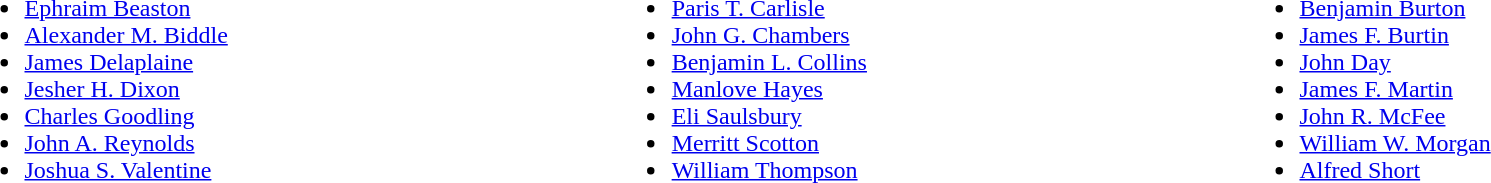<table width=100%>
<tr valign=top>
<td><br><ul><li><a href='#'>Ephraim Beaston</a></li><li><a href='#'>Alexander M. Biddle</a></li><li><a href='#'>James Delaplaine</a></li><li><a href='#'>Jesher H. Dixon</a></li><li><a href='#'>Charles Goodling</a></li><li><a href='#'>John A. Reynolds</a></li><li><a href='#'>Joshua S. Valentine</a></li></ul></td>
<td><br><ul><li><a href='#'>Paris T. Carlisle</a></li><li><a href='#'>John G. Chambers</a></li><li><a href='#'>Benjamin L. Collins</a></li><li><a href='#'>Manlove Hayes</a></li><li><a href='#'>Eli Saulsbury</a></li><li><a href='#'>Merritt Scotton</a></li><li><a href='#'>William Thompson</a></li></ul></td>
<td><br><ul><li><a href='#'>Benjamin Burton</a></li><li><a href='#'>James F. Burtin</a></li><li><a href='#'>John Day</a></li><li><a href='#'>James F. Martin</a></li><li><a href='#'>John R. McFee</a></li><li><a href='#'>William W. Morgan</a></li><li><a href='#'>Alfred Short</a></li></ul></td>
</tr>
</table>
